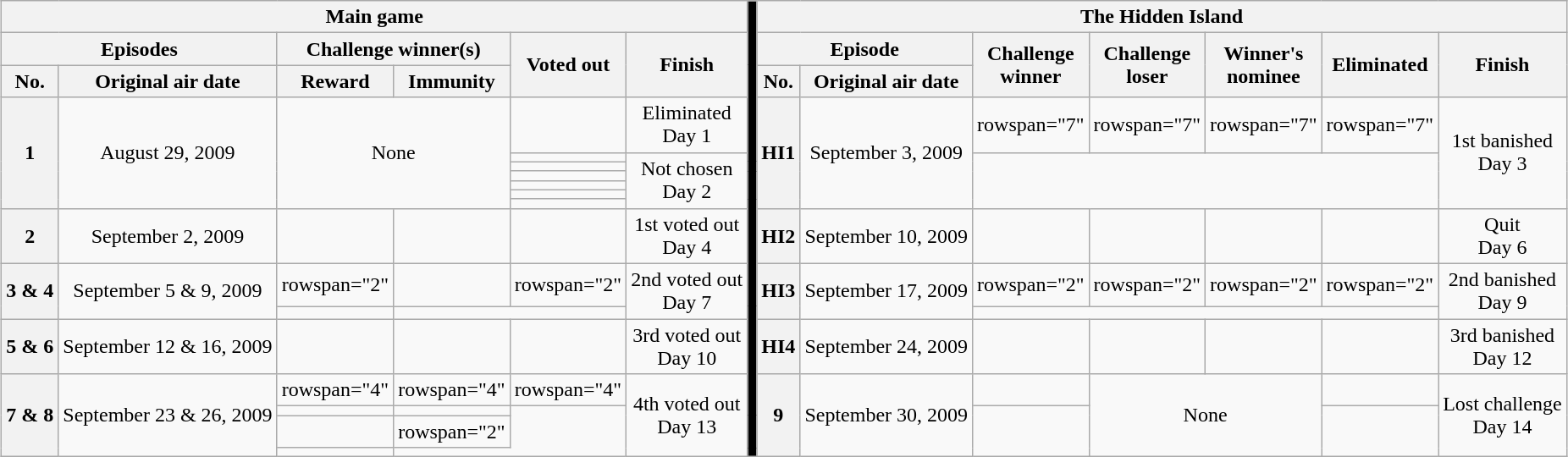<table class="wikitable nowrap" style="margin:auto; text-align:center">
<tr>
<th colspan="6">Main game</th>
<td rowspan="24" bgcolor="black"></td>
<th colspan="7">The Hidden Island</th>
</tr>
<tr>
<th colspan="2">Episodes</th>
<th colspan="2">Challenge winner(s)</th>
<th rowspan="2">Voted out</th>
<th rowspan="2">Finish</th>
<th colspan="2">Episode</th>
<th rowspan="2">Challenge<br>winner</th>
<th rowspan="2">Challenge<br>loser</th>
<th rowspan="2">Winner's<br>nominee</th>
<th rowspan="2">Eliminated</th>
<th rowspan="2">Finish</th>
</tr>
<tr>
<th>No.</th>
<th>Original air date</th>
<th>Reward</th>
<th>Immunity</th>
<th>No.</th>
<th>Original air date</th>
</tr>
<tr>
<th rowspan="7">1</th>
<td rowspan="7">August 29, 2009</td>
<td rowspan="7" colspan="2">None</td>
<td></td>
<td>Eliminated<br>Day 1</td>
<th rowspan="7">HI1</th>
<td rowspan="7">September 3, 2009</td>
<td>rowspan="7" </td>
<td>rowspan="7" </td>
<td>rowspan="7" </td>
<td>rowspan="7" </td>
<td rowspan="7">1st banished<br>Day 3</td>
</tr>
<tr>
<td></td>
<td rowspan="6">Not chosen<br>Day 2</td>
</tr>
<tr>
<td></td>
</tr>
<tr>
<td></td>
</tr>
<tr>
<td></td>
</tr>
<tr>
<td></td>
</tr>
<tr>
<td></td>
</tr>
<tr>
<th>2</th>
<td>September 2, 2009</td>
<td></td>
<td></td>
<td></td>
<td>1st voted out<br>Day 4</td>
<th>HI2</th>
<td>September 10, 2009</td>
<td></td>
<td></td>
<td></td>
<td></td>
<td>Quit<br>Day 6</td>
</tr>
<tr>
<th rowspan="2">3 & 4</th>
<td rowspan="2">September 5 & 9, 2009</td>
<td>rowspan="2" </td>
<td></td>
<td>rowspan="2" </td>
<td rowspan="2">2nd voted out<br>Day 7</td>
<th rowspan="2">HI3</th>
<td rowspan="2">September 17, 2009</td>
<td>rowspan="2" </td>
<td>rowspan="2" </td>
<td>rowspan="2" </td>
<td>rowspan="2" </td>
<td rowspan="2">2nd banished<br>Day 9</td>
</tr>
<tr>
<td></td>
</tr>
<tr>
<th>5 & 6</th>
<td>September 12 & 16, 2009</td>
<td></td>
<td></td>
<td></td>
<td>3rd voted out<br>Day 10</td>
<th>HI4</th>
<td>September 24, 2009</td>
<td></td>
<td></td>
<td></td>
<td></td>
<td>3rd banished<br>Day 12</td>
</tr>
<tr>
<th rowspan="4">7 & 8</th>
<td rowspan="4">September 23 & 26, 2009</td>
<td>rowspan="4" </td>
<td>rowspan="4" </td>
<td>rowspan="4" </td>
<td rowspan="4">4th voted out<br>Day 13</td>
<th rowspan="4">9</th>
<td rowspan="4">September 30, 2009</td>
<td></td>
<td rowspan="4" colspan="2">None</td>
<td></td>
<td rowspan="4">Lost challenge<br>Day 14</td>
</tr>
<tr>
<td></td>
<td></td>
</tr>
<tr>
<td></td>
<td>rowspan="2" </td>
</tr>
<tr>
<td></td>
</tr>
</table>
